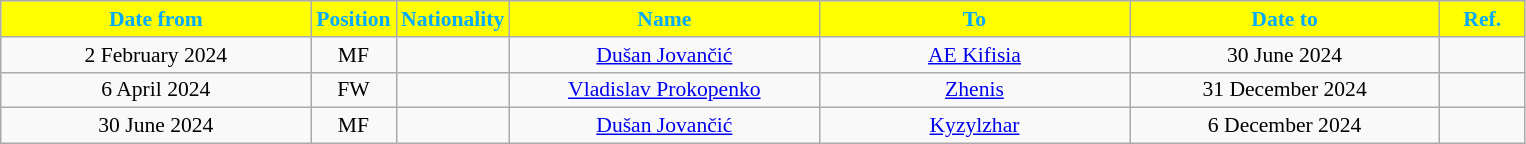<table class="wikitable" style="text-align:center; font-size:90%; ">
<tr>
<th style="background:#ffff00; color:#00AAFF; width:200px;">Date from</th>
<th style="background:#ffff00; color:#00AAFF; width:50px;">Position</th>
<th style="background:#ffff00; color:#00AAFF; width:50px;">Nationality</th>
<th style="background:#ffff00; color:#00AAFF; width:200px;">Name</th>
<th style="background:#ffff00; color:#00AAFF; width:200px;">To</th>
<th style="background:#ffff00; color:#00AAFF; width:200px;">Date to</th>
<th style="background:#ffff00; color:#00AAFF; width:50px;">Ref.</th>
</tr>
<tr>
<td>2 February 2024</td>
<td>MF</td>
<td></td>
<td><a href='#'>Dušan Jovančić</a></td>
<td><a href='#'>AE Kifisia</a></td>
<td>30 June 2024</td>
<td></td>
</tr>
<tr>
<td>6 April 2024</td>
<td>FW</td>
<td></td>
<td><a href='#'>Vladislav Prokopenko</a></td>
<td><a href='#'>Zhenis</a></td>
<td>31 December 2024</td>
<td></td>
</tr>
<tr>
<td>30 June 2024</td>
<td>MF</td>
<td></td>
<td><a href='#'>Dušan Jovančić</a></td>
<td><a href='#'>Kyzylzhar</a></td>
<td>6 December 2024</td>
<td></td>
</tr>
</table>
